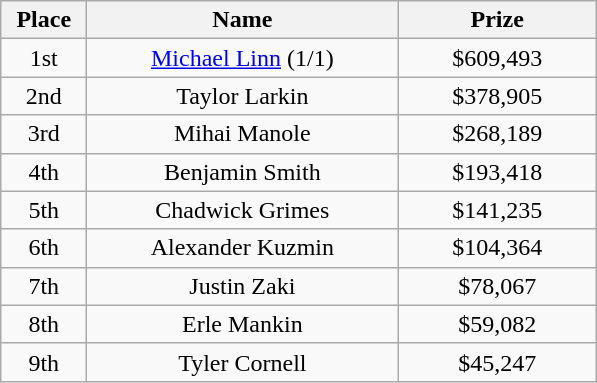<table class="wikitable">
<tr>
<th width="50">Place</th>
<th width="200">Name</th>
<th width="125">Prize</th>
</tr>
<tr>
<td align = "center">1st</td>
<td align = "center"><a href='#'>Michael Linn</a> (1/1)</td>
<td align = "center">$609,493</td>
</tr>
<tr>
<td align = "center">2nd</td>
<td align = "center">Taylor Larkin</td>
<td align = "center">$378,905</td>
</tr>
<tr>
<td align = "center">3rd</td>
<td align = "center">Mihai Manole</td>
<td align = "center">$268,189</td>
</tr>
<tr>
<td align = "center">4th</td>
<td align = "center">Benjamin Smith</td>
<td align = "center">$193,418</td>
</tr>
<tr>
<td align = "center">5th</td>
<td align = "center">Chadwick Grimes</td>
<td align = "center">$141,235</td>
</tr>
<tr>
<td align = "center">6th</td>
<td align = "center">Alexander Kuzmin</td>
<td align = "center">$104,364</td>
</tr>
<tr>
<td align = "center">7th</td>
<td align = "center">Justin Zaki</td>
<td align = "center">$78,067</td>
</tr>
<tr>
<td align = "center">8th</td>
<td align = "center">Erle Mankin</td>
<td align = "center">$59,082</td>
</tr>
<tr>
<td align = "center">9th</td>
<td align = "center">Tyler Cornell</td>
<td align = "center">$45,247</td>
</tr>
</table>
